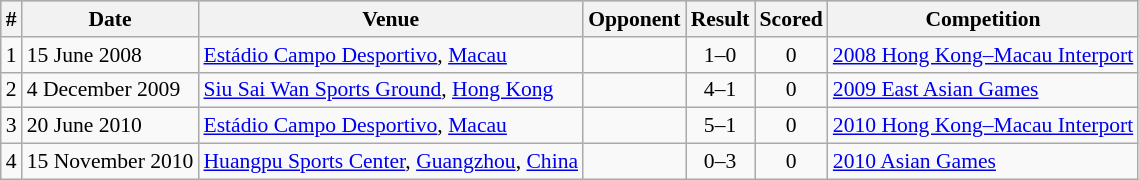<table class="wikitable" style="font-size:90%; text-align: left;">
<tr bgcolor="#CCCCCC" align="center">
<th>#</th>
<th>Date</th>
<th>Venue</th>
<th>Opponent</th>
<th>Result</th>
<th>Scored</th>
<th>Competition</th>
</tr>
<tr>
<td>1</td>
<td>15 June 2008</td>
<td><a href='#'>Estádio Campo Desportivo</a>, <a href='#'>Macau</a></td>
<td></td>
<td align="center">1–0</td>
<td align="center">0</td>
<td><a href='#'>2008 Hong Kong–Macau Interport</a></td>
</tr>
<tr>
<td>2</td>
<td>4 December 2009</td>
<td><a href='#'>Siu Sai Wan Sports Ground</a>, <a href='#'>Hong Kong</a></td>
<td></td>
<td align=center>4–1</td>
<td align=center>0</td>
<td><a href='#'>2009 East Asian Games</a></td>
</tr>
<tr>
<td>3</td>
<td>20 June 2010</td>
<td><a href='#'>Estádio Campo Desportivo</a>, <a href='#'>Macau</a></td>
<td></td>
<td align="center">5–1</td>
<td align="center">0</td>
<td><a href='#'>2010 Hong Kong–Macau Interport</a></td>
</tr>
<tr>
<td>4</td>
<td>15 November 2010</td>
<td><a href='#'>Huangpu Sports Center</a>, <a href='#'>Guangzhou</a>, <a href='#'>China</a></td>
<td></td>
<td align=center>0–3</td>
<td align=center>0</td>
<td><a href='#'>2010 Asian Games</a></td>
</tr>
</table>
